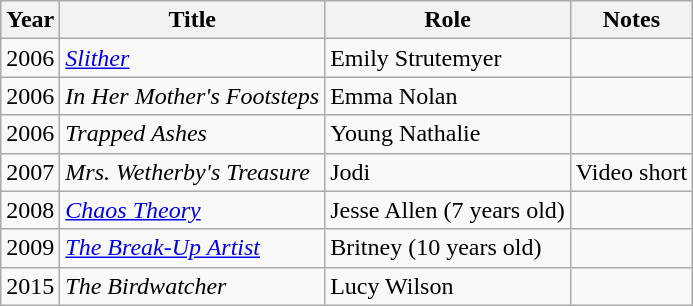<table class="wikitable sortable">
<tr>
<th>Year</th>
<th>Title</th>
<th>Role</th>
<th class="unsortable">Notes</th>
</tr>
<tr>
<td>2006</td>
<td><em><a href='#'>Slither</a></em></td>
<td>Emily Strutemyer</td>
<td></td>
</tr>
<tr>
<td>2006</td>
<td><em>In Her Mother's Footsteps</em></td>
<td>Emma Nolan</td>
<td></td>
</tr>
<tr>
<td>2006</td>
<td><em>Trapped Ashes</em></td>
<td>Young Nathalie</td>
<td></td>
</tr>
<tr>
<td>2007</td>
<td><em>Mrs. Wetherby's Treasure</em></td>
<td>Jodi</td>
<td>Video short</td>
</tr>
<tr>
<td>2008</td>
<td><em><a href='#'>Chaos Theory</a></em></td>
<td>Jesse Allen (7 years old)</td>
<td></td>
</tr>
<tr>
<td>2009</td>
<td data-sort-value="Break-Up Artist, The"><em><a href='#'>The Break-Up Artist</a></em></td>
<td>Britney (10 years old)</td>
<td></td>
</tr>
<tr>
<td>2015</td>
<td data-sort-value="Birdwatcher, The"><em>The Birdwatcher</em></td>
<td>Lucy Wilson</td>
<td></td>
</tr>
</table>
